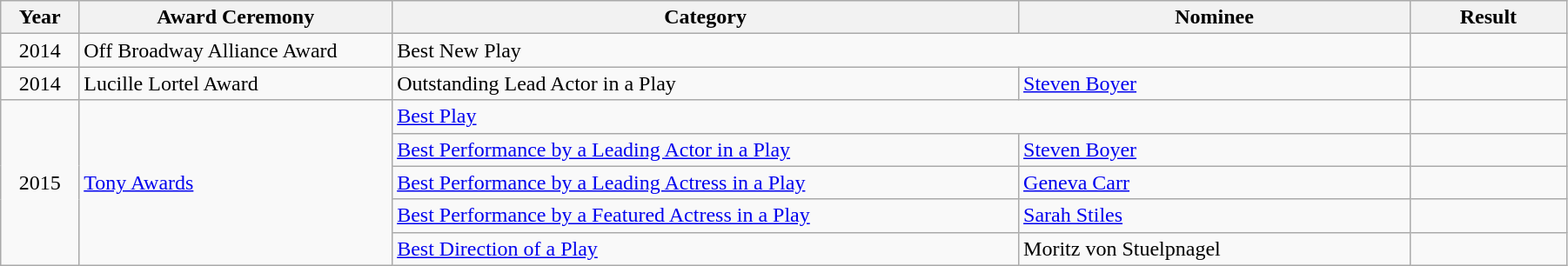<table class="wikitable" style="width:95%;">
<tr>
<th style="width:5%;">Year</th>
<th style="width:20%;">Award Ceremony</th>
<th style="width:40%;">Category</th>
<th style="width:25%;">Nominee</th>
<th style="width:10%;">Result</th>
</tr>
<tr>
<td style="text-align:center;">2014</td>
<td>Off Broadway Alliance Award</td>
<td colspan= "2">Best New Play</td>
<td></td>
</tr>
<tr>
<td style="text-align:center;">2014</td>
<td>Lucille Lortel Award</td>
<td>Outstanding Lead Actor in a Play</td>
<td><a href='#'>Steven Boyer</a></td>
<td></td>
</tr>
<tr>
<td rowspan="5" style="text-align:center;">2015</td>
<td rowspan="5"><a href='#'>Tony Awards</a></td>
<td colspan="2"><a href='#'>Best Play</a></td>
<td></td>
</tr>
<tr>
<td><a href='#'>Best Performance by a Leading Actor in a Play</a></td>
<td><a href='#'>Steven Boyer</a></td>
<td></td>
</tr>
<tr>
<td><a href='#'>Best Performance by a Leading Actress in a Play</a></td>
<td><a href='#'>Geneva Carr</a></td>
<td></td>
</tr>
<tr>
<td><a href='#'>Best Performance by a Featured Actress in a Play</a></td>
<td><a href='#'>Sarah Stiles</a></td>
<td></td>
</tr>
<tr>
<td><a href='#'>Best Direction of a Play</a></td>
<td>Moritz von Stuelpnagel</td>
<td></td>
</tr>
</table>
